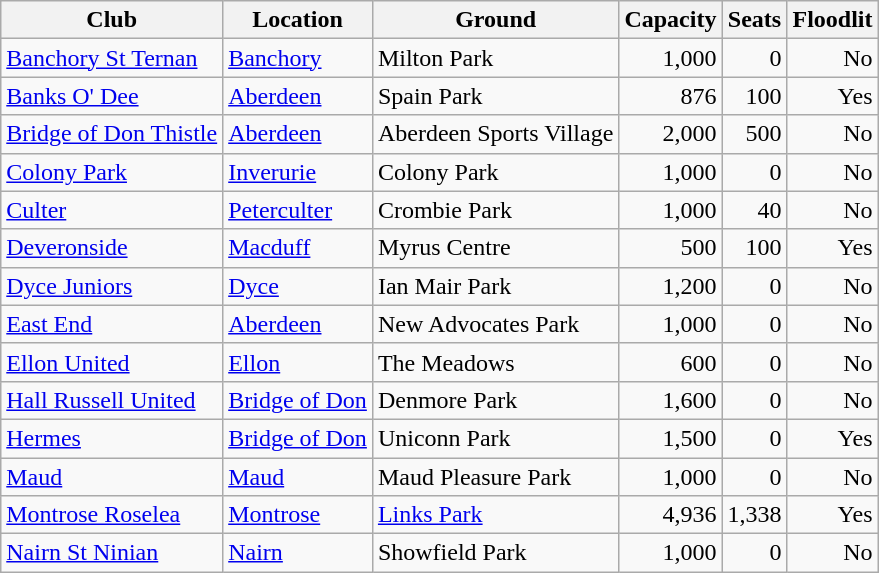<table class="wikitable sortable">
<tr>
<th>Club</th>
<th>Location</th>
<th>Ground</th>
<th data-sort-type="number">Capacity</th>
<th data-sort-type="number">Seats</th>
<th>Floodlit</th>
</tr>
<tr>
<td><a href='#'>Banchory St Ternan</a></td>
<td><a href='#'>Banchory</a></td>
<td>Milton Park</td>
<td align=right>1,000</td>
<td align=right>0</td>
<td align=right>No</td>
</tr>
<tr>
<td><a href='#'>Banks O' Dee</a> </td>
<td><a href='#'>Aberdeen</a></td>
<td>Spain Park</td>
<td align=right>876</td>
<td align=right>100</td>
<td align=right>Yes</td>
</tr>
<tr>
<td><a href='#'>Bridge of Don Thistle</a></td>
<td><a href='#'>Aberdeen</a></td>
<td>Aberdeen Sports Village</td>
<td align=right>2,000</td>
<td align=right>500</td>
<td align=right>No</td>
</tr>
<tr>
<td><a href='#'>Colony Park</a></td>
<td><a href='#'>Inverurie</a></td>
<td>Colony Park</td>
<td align=right>1,000</td>
<td align=right>0</td>
<td align=right>No</td>
</tr>
<tr>
<td><a href='#'>Culter</a></td>
<td><a href='#'>Peterculter</a></td>
<td>Crombie Park</td>
<td align=right>1,000</td>
<td align=right>40</td>
<td align=right>No</td>
</tr>
<tr>
<td><a href='#'>Deveronside</a></td>
<td><a href='#'>Macduff</a></td>
<td>Myrus Centre</td>
<td align=right>500</td>
<td align=right>100</td>
<td align=right>Yes</td>
</tr>
<tr>
<td><a href='#'>Dyce Juniors</a></td>
<td><a href='#'>Dyce</a></td>
<td>Ian Mair Park</td>
<td align=right>1,200</td>
<td align=right>0</td>
<td align=right>No</td>
</tr>
<tr>
<td><a href='#'>East End</a></td>
<td><a href='#'>Aberdeen</a></td>
<td>New Advocates Park</td>
<td align=right>1,000</td>
<td align=right>0</td>
<td align=right>No</td>
</tr>
<tr>
<td><a href='#'>Ellon United</a></td>
<td><a href='#'>Ellon</a></td>
<td>The Meadows</td>
<td align=right>600</td>
<td align=right>0</td>
<td align=right>No</td>
</tr>
<tr>
<td><a href='#'>Hall Russell United</a></td>
<td><a href='#'>Bridge of Don</a></td>
<td>Denmore Park</td>
<td align=right>1,600</td>
<td align=right>0</td>
<td align=right>No</td>
</tr>
<tr>
<td><a href='#'>Hermes</a></td>
<td><a href='#'>Bridge of Don</a></td>
<td>Uniconn Park</td>
<td align=right>1,500</td>
<td align=right>0</td>
<td align=right>Yes</td>
</tr>
<tr>
<td><a href='#'>Maud</a></td>
<td><a href='#'>Maud</a></td>
<td>Maud Pleasure Park</td>
<td align=right>1,000</td>
<td align=right>0</td>
<td align=right>No</td>
</tr>
<tr>
<td><a href='#'>Montrose Roselea</a></td>
<td><a href='#'>Montrose</a></td>
<td><a href='#'>Links Park</a></td>
<td align=right>4,936</td>
<td align=right>1,338</td>
<td align=right>Yes</td>
</tr>
<tr>
<td><a href='#'>Nairn St Ninian</a></td>
<td><a href='#'>Nairn</a></td>
<td>Showfield Park</td>
<td align=right>1,000</td>
<td align=right>0</td>
<td align=right>No</td>
</tr>
</table>
